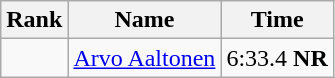<table class="wikitable" style="text-align:center">
<tr>
<th>Rank</th>
<th>Name</th>
<th>Time</th>
</tr>
<tr>
<td></td>
<td align=left><a href='#'>Arvo Aaltonen</a></td>
<td>6:33.4 <strong>NR</strong></td>
</tr>
</table>
